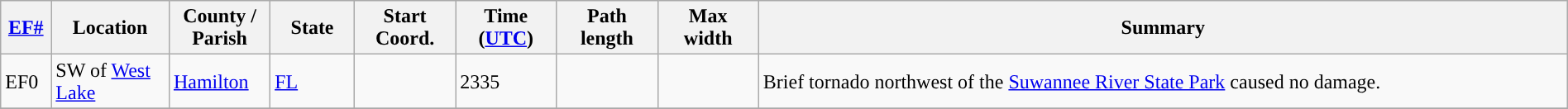<table class="wikitable sortable" style="width:100%;">
<tr>
<th scope="col" width="3%" align="center"><a href='#'>EF#</a></th>
<th scope="col" width="7%" align="center" class="unsortable">Location</th>
<th scope="col" width="6%" align="center" class="unsortable">County / Parish</th>
<th scope="col" width="5%" align="center">State</th>
<th scope="col" width="6%" align="center">Start Coord.</th>
<th scope="col" width="6%" align="center">Time (<a href='#'>UTC</a>)</th>
<th scope="col" width="6%" align="center">Path length</th>
<th scope="col" width="6%" align="center">Max width</th>
<th scope="col" width="48%" class="unsortable" align="center">Summary</th>
</tr>
<tr>
<td>EF0</td>
<td>SW of <a href='#'>West Lake</a></td>
<td><a href='#'>Hamilton</a></td>
<td><a href='#'>FL</a></td>
<td></td>
<td>2335</td>
<td></td>
<td></td>
<td>Brief tornado northwest of the <a href='#'>Suwannee River State Park</a> caused no damage.</td>
</tr>
<tr>
</tr>
</table>
